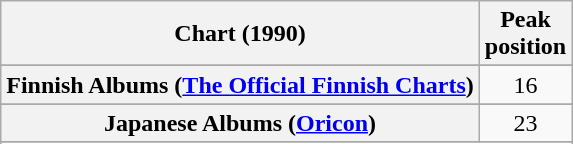<table class="wikitable plainrowheaders sortable">
<tr>
<th scope="col">Chart (1990)</th>
<th scope="col">Peak<br>position</th>
</tr>
<tr>
</tr>
<tr>
</tr>
<tr>
</tr>
<tr>
</tr>
<tr>
<th scope="row">Finnish Albums (<a href='#'>The Official Finnish Charts</a>)</th>
<td align="center">16</td>
</tr>
<tr>
</tr>
<tr>
<th scope="row">Japanese Albums (<a href='#'>Oricon</a>)</th>
<td align="center">23</td>
</tr>
<tr>
</tr>
<tr>
</tr>
<tr>
</tr>
<tr>
</tr>
<tr>
</tr>
<tr>
</tr>
</table>
